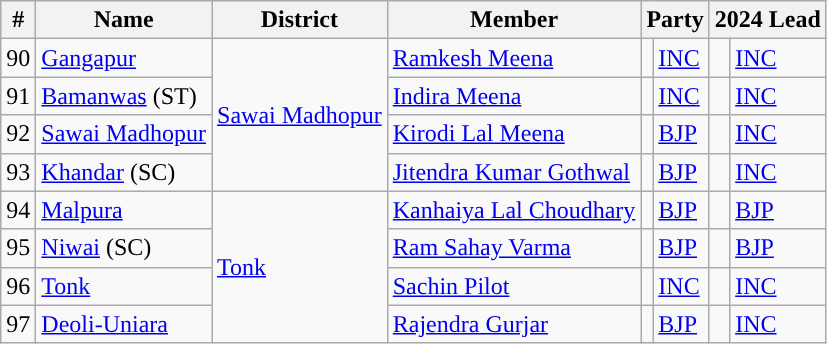<table class="wikitable">
<tr>
<th>#</th>
<th>Name</th>
<th>District</th>
<th>Member</th>
<th colspan="2">Party</th>
<th colspan="2">2024 Lead</th>
</tr>
<tr>
<td>90</td>
<td><a href='#'>Gangapur</a></td>
<td rowspan="4"><a href='#'>Sawai Madhopur</a></td>
<td><a href='#'>Ramkesh Meena</a></td>
<td style="background-color: "></td>
<td><a href='#'>INC</a></td>
<td style="background-color:"></td>
<td><a href='#'>INC</a></td>
</tr>
<tr>
<td>91</td>
<td><a href='#'>Bamanwas</a> (ST)</td>
<td><a href='#'>Indira Meena</a></td>
<td style="background-color: "></td>
<td><a href='#'>INC</a></td>
<td style="background-color:"></td>
<td><a href='#'>INC</a></td>
</tr>
<tr>
<td>92</td>
<td><a href='#'>Sawai Madhopur</a></td>
<td><a href='#'>Kirodi Lal Meena</a></td>
<td style="background-color: "></td>
<td><a href='#'>BJP</a></td>
<td style="background-color:"></td>
<td><a href='#'>INC</a></td>
</tr>
<tr>
<td>93</td>
<td><a href='#'>Khandar</a> (SC)</td>
<td><a href='#'>Jitendra Kumar Gothwal</a></td>
<td style="background-color: "></td>
<td><a href='#'>BJP</a></td>
<td style="background-color:"></td>
<td><a href='#'>INC</a></td>
</tr>
<tr>
<td>94</td>
<td><a href='#'>Malpura</a></td>
<td rowspan="4"><a href='#'>Tonk</a></td>
<td><a href='#'>Kanhaiya Lal Choudhary</a></td>
<td style="background-color: "></td>
<td><a href='#'>BJP</a></td>
<td style="background-color: "></td>
<td><a href='#'>BJP</a></td>
</tr>
<tr>
<td>95</td>
<td><a href='#'>Niwai</a> (SC)</td>
<td><a href='#'>Ram Sahay Varma</a></td>
<td style="background-color: "></td>
<td><a href='#'>BJP</a></td>
<td style="background-color: "></td>
<td><a href='#'>BJP</a></td>
</tr>
<tr>
<td>96</td>
<td><a href='#'>Tonk</a></td>
<td><a href='#'>Sachin Pilot</a></td>
<td style="background-color: "></td>
<td><a href='#'>INC</a></td>
<td style="background-color:"></td>
<td><a href='#'>INC</a></td>
</tr>
<tr>
<td>97</td>
<td><a href='#'>Deoli-Uniara</a></td>
<td><a href='#'>Rajendra Gurjar</a></td>
<td style="background-color: "></td>
<td><a href='#'>BJP</a></td>
<td style="background-color:"></td>
<td><a href='#'>INC</a></td>
</tr>
</table>
